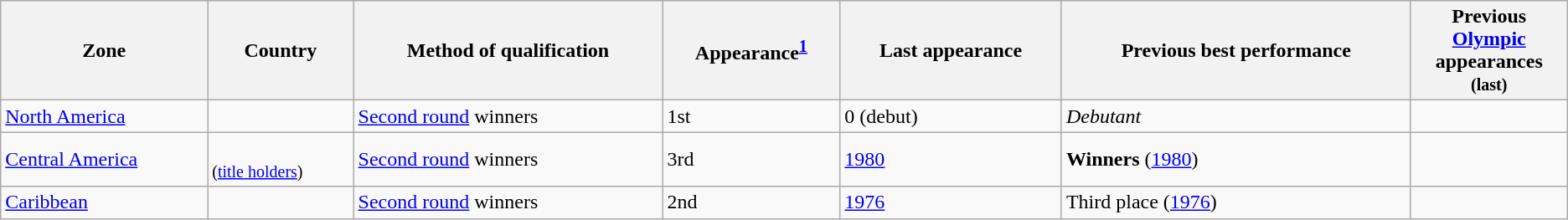<table class="wikitable sortable">
<tr>
<th>Zone</th>
<th>Country</th>
<th>Method of qualification</th>
<th>Appearance<sup><strong><a href='#'>1</a></strong></sup></th>
<th>Last appearance</th>
<th>Previous best performance</th>
<th width=10%>Previous <a href='#'>Olympic</a> appearances<br><small>(last)</small></th>
</tr>
<tr>
<td><a href='#'>North America</a></td>
<td></td>
<td><a href='#'>Second round</a> winners</td>
<td>1st</td>
<td>0 (debut)</td>
<td><em>Debutant</em></td>
<td></td>
</tr>
<tr>
<td><a href='#'>Central America</a></td>
<td><br><small>(<a href='#'>title holders</a>)</small></td>
<td><a href='#'>Second round</a> winners</td>
<td>3rd</td>
<td><a href='#'>1980</a></td>
<td><strong>Winners</strong> (<a href='#'>1980</a>)</td>
<td></td>
</tr>
<tr>
<td><a href='#'>Caribbean</a></td>
<td></td>
<td><a href='#'>Second round</a> winners</td>
<td>2nd</td>
<td><a href='#'>1976</a></td>
<td>Third place (<a href='#'>1976</a>)</td>
<td></td>
</tr>
</table>
